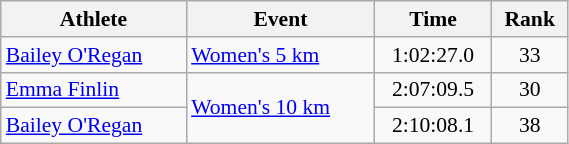<table class="wikitable" style="text-align:center; font-size:90%; width:30%">
<tr>
<th>Athlete</th>
<th>Event</th>
<th>Time</th>
<th>Rank</th>
</tr>
<tr>
<td align=left><a href='#'>Bailey O'Regan</a></td>
<td align=left><a href='#'>Women's 5 km</a></td>
<td>1:02:27.0</td>
<td>33</td>
</tr>
<tr>
<td align=left><a href='#'>Emma Finlin</a></td>
<td align=left rowspan=2><a href='#'>Women's 10 km</a></td>
<td>2:07:09.5</td>
<td>30</td>
</tr>
<tr>
<td align=left><a href='#'>Bailey O'Regan</a></td>
<td>2:10:08.1</td>
<td>38</td>
</tr>
</table>
